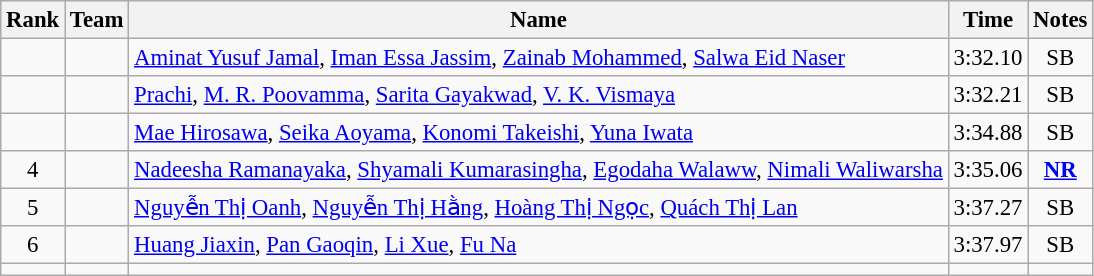<table class="wikitable sortable" style="text-align:center;font-size:95%">
<tr>
<th>Rank</th>
<th>Team</th>
<th>Name</th>
<th>Time</th>
<th>Notes</th>
</tr>
<tr>
<td></td>
<td align=left></td>
<td align=left><a href='#'>Aminat Yusuf Jamal</a>, <a href='#'>Iman Essa Jassim</a>, <a href='#'>Zainab Mohammed</a>, <a href='#'>Salwa Eid Naser</a></td>
<td>3:32.10</td>
<td>SB</td>
</tr>
<tr>
<td></td>
<td align=left></td>
<td align=left><a href='#'>Prachi</a>, <a href='#'>M. R. Poovamma</a>, <a href='#'>Sarita Gayakwad</a>, <a href='#'>V. K. Vismaya</a></td>
<td>3:32.21</td>
<td>SB</td>
</tr>
<tr>
<td></td>
<td align=left></td>
<td align=left><a href='#'>Mae Hirosawa</a>, <a href='#'>Seika Aoyama</a>, <a href='#'>Konomi Takeishi</a>, <a href='#'>Yuna Iwata</a></td>
<td>3:34.88</td>
<td>SB</td>
</tr>
<tr>
<td>4</td>
<td align=left></td>
<td align=left><a href='#'>Nadeesha Ramanayaka</a>, <a href='#'>Shyamali Kumarasingha</a>, <a href='#'>Egodaha Walaww</a>, <a href='#'>Nimali Waliwarsha</a></td>
<td>3:35.06</td>
<td><strong><a href='#'>NR</a></strong></td>
</tr>
<tr>
<td>5</td>
<td align=left></td>
<td align=left><a href='#'>Nguyễn Thị Oanh</a>, <a href='#'>Nguyễn Thị Hằng</a>, <a href='#'>Hoàng Thị Ngọc</a>, <a href='#'>Quách Thị Lan</a></td>
<td>3:37.27</td>
<td>SB</td>
</tr>
<tr>
<td>6</td>
<td align=left></td>
<td align=left><a href='#'>Huang Jiaxin</a>, <a href='#'>Pan Gaoqin</a>, <a href='#'>Li Xue</a>, <a href='#'>Fu Na</a></td>
<td>3:37.97</td>
<td>SB</td>
</tr>
<tr>
<td></td>
<td align=left></td>
<td align=left></td>
<td></td>
<td></td>
</tr>
</table>
